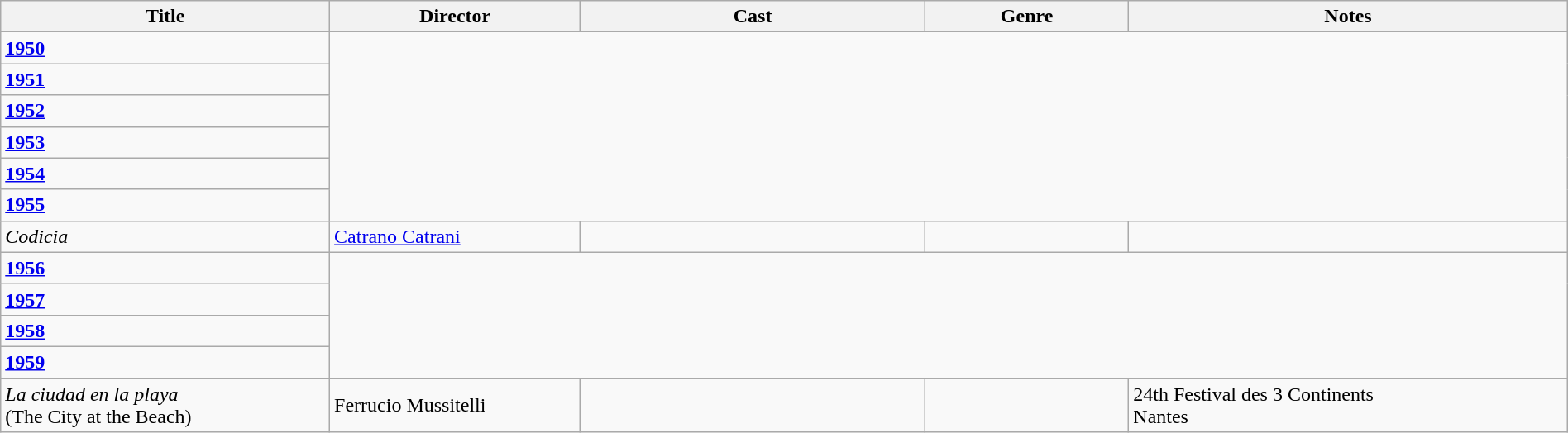<table class="wikitable" style="width:100%;">
<tr>
<th style="width:21%;">Title</th>
<th style="width:16%;">Director</th>
<th style="width:22%;">Cast</th>
<th style="width:13%;">Genre</th>
<th style="width:28%;">Notes</th>
</tr>
<tr>
<td><strong><a href='#'>1950</a></strong></td>
</tr>
<tr>
<td><strong><a href='#'>1951</a></strong></td>
</tr>
<tr>
<td><strong><a href='#'>1952</a></strong></td>
</tr>
<tr>
<td><strong><a href='#'>1953</a></strong></td>
</tr>
<tr>
<td><strong><a href='#'>1954</a></strong></td>
</tr>
<tr>
<td><strong><a href='#'>1955</a></strong></td>
</tr>
<tr>
<td><em>Codicia</em></td>
<td><a href='#'>Catrano Catrani</a></td>
<td></td>
<td></td>
<td></td>
</tr>
<tr>
<td><strong><a href='#'>1956</a></strong></td>
</tr>
<tr>
<td><strong><a href='#'>1957</a></strong></td>
</tr>
<tr>
<td><strong><a href='#'>1958</a></strong></td>
</tr>
<tr>
<td><strong><a href='#'>1959</a></strong></td>
</tr>
<tr>
<td><em>La ciudad en la playa</em><br>(The City at the Beach)</td>
<td>Ferrucio Mussitelli</td>
<td></td>
<td></td>
<td>24th Festival des 3 Continents<br>Nantes</td>
</tr>
</table>
